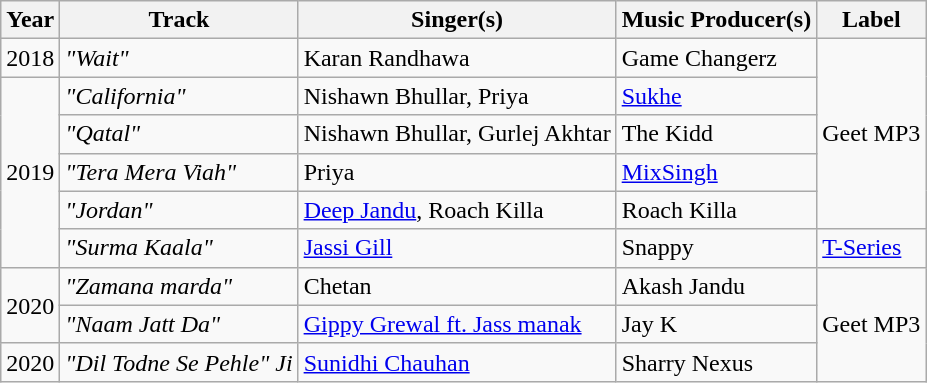<table class="wikitable">
<tr>
<th>Year</th>
<th>Track</th>
<th>Singer(s)</th>
<th>Music Producer(s)</th>
<th>Label</th>
</tr>
<tr>
<td>2018</td>
<td><em>"Wait"</em></td>
<td>Karan Randhawa</td>
<td>Game Changerz</td>
<td rowspan="5">Geet MP3</td>
</tr>
<tr>
<td rowspan="5">2019</td>
<td><em>"California"</em></td>
<td>Nishawn Bhullar, Priya</td>
<td><a href='#'>Sukhe</a></td>
</tr>
<tr>
<td><em>"Qatal"</em></td>
<td>Nishawn Bhullar, Gurlej Akhtar</td>
<td>The Kidd</td>
</tr>
<tr>
<td><em>"Tera Mera Viah"</em></td>
<td>Priya</td>
<td><a href='#'>MixSingh</a></td>
</tr>
<tr>
<td><em>"Jordan"</em></td>
<td><a href='#'>Deep Jandu</a>, Roach Killa</td>
<td>Roach Killa</td>
</tr>
<tr>
<td><em>"Surma Kaala"</em></td>
<td><a href='#'>Jassi Gill</a></td>
<td>Snappy</td>
<td><a href='#'>T-Series</a></td>
</tr>
<tr>
<td rowspan="2">2020</td>
<td><em>"Zamana marda"</em></td>
<td>Chetan</td>
<td>Akash Jandu</td>
<td rowspan="3">Geet MP3</td>
</tr>
<tr>
<td><em>"Naam Jatt Da"</em></td>
<td><a href='#'>Gippy Grewal ft. Jass manak</a></td>
<td>Jay K</td>
</tr>
<tr>
<td>2020</td>
<td><em>"Dil Todne Se Pehle" Ji</em></td>
<td><a href='#'>Sunidhi Chauhan</a></td>
<td>Sharry Nexus</td>
</tr>
</table>
